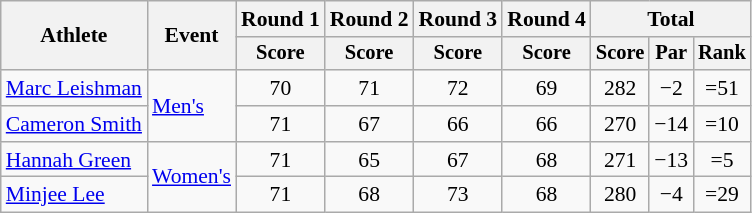<table class=wikitable style=font-size:90%;text-align:center>
<tr>
<th rowspan=2>Athlete</th>
<th rowspan=2>Event</th>
<th>Round 1</th>
<th>Round 2</th>
<th>Round 3</th>
<th>Round 4</th>
<th colspan=3>Total</th>
</tr>
<tr style=font-size:95%>
<th>Score</th>
<th>Score</th>
<th>Score</th>
<th>Score</th>
<th>Score</th>
<th>Par</th>
<th>Rank</th>
</tr>
<tr>
<td align=left><a href='#'>Marc Leishman</a></td>
<td align=left rowspan=2><a href='#'>Men's</a></td>
<td>70</td>
<td>71</td>
<td>72</td>
<td>69</td>
<td>282</td>
<td>−2</td>
<td>=51</td>
</tr>
<tr>
<td align=left><a href='#'>Cameron Smith</a></td>
<td>71</td>
<td>67</td>
<td>66</td>
<td>66</td>
<td>270</td>
<td>−14</td>
<td>=10</td>
</tr>
<tr>
<td align=left><a href='#'>Hannah Green</a></td>
<td align=left rowspan=2><a href='#'>Women's</a></td>
<td>71</td>
<td>65</td>
<td>67</td>
<td>68</td>
<td>271</td>
<td>−13</td>
<td>=5</td>
</tr>
<tr>
<td align=left><a href='#'>Minjee Lee</a></td>
<td>71</td>
<td>68</td>
<td>73</td>
<td>68</td>
<td>280</td>
<td>−4</td>
<td>=29</td>
</tr>
</table>
